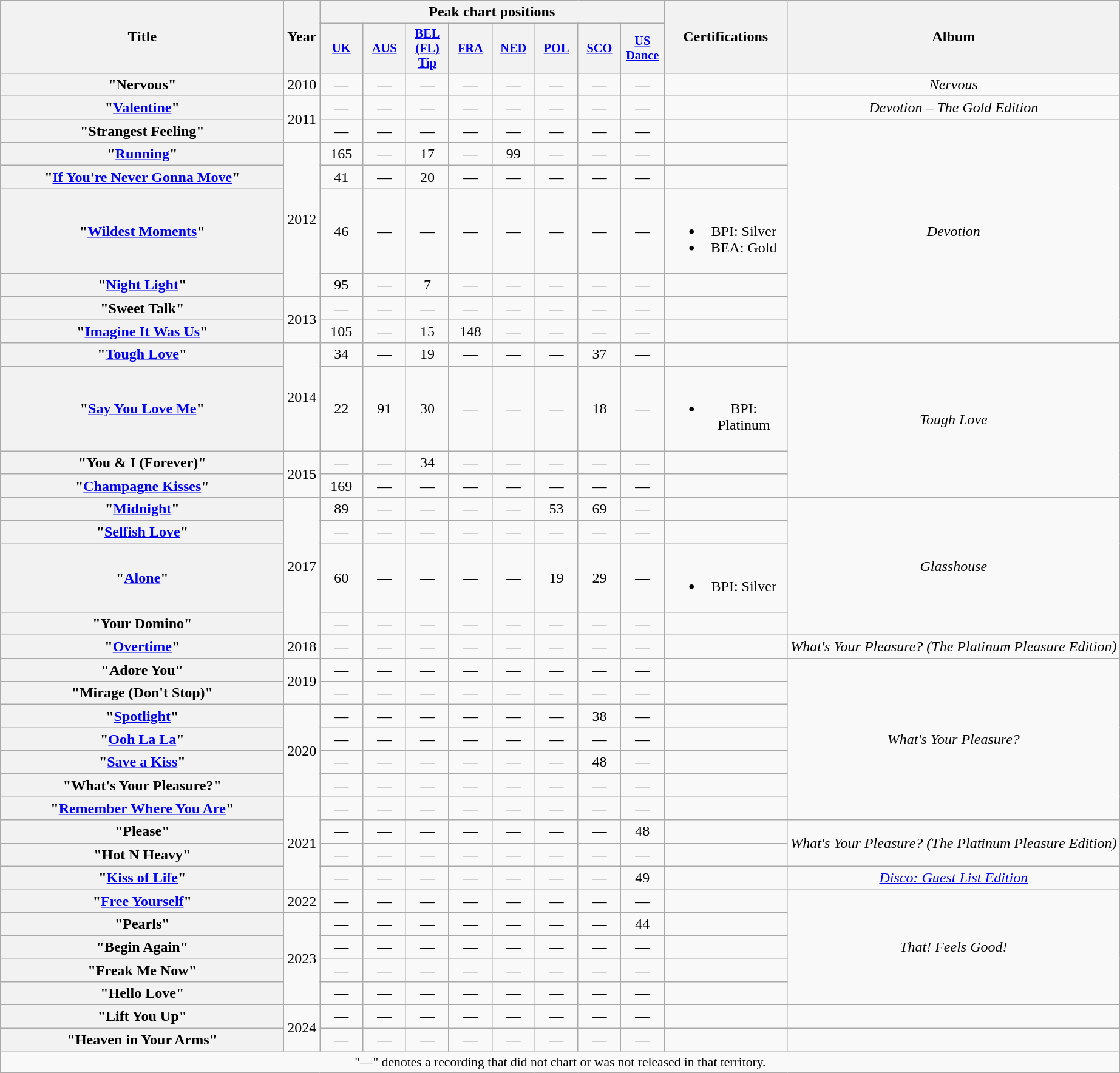<table class="wikitable plainrowheaders" style="text-align:center;">
<tr>
<th scope="col" rowspan="2" style="width:19em;">Title</th>
<th scope="col" rowspan="2" style="width:1em;">Year</th>
<th scope="col" colspan="8">Peak chart positions</th>
<th scope="col" rowspan="2" style="width:8em;">Certifications</th>
<th scope="col" rowspan="2">Album</th>
</tr>
<tr>
<th scope="col" style="width:3em;font-size:85%;"><a href='#'>UK</a><br></th>
<th scope="col" style="width:3em;font-size:85%;"><a href='#'>AUS</a><br></th>
<th scope="col" style="width:3em;font-size:85%;"><a href='#'>BEL<br>(FL)<br>Tip</a><br></th>
<th scope="col" style="width:3em;font-size:85%;"><a href='#'>FRA</a><br></th>
<th scope="col" style="width:3em;font-size:85%;"><a href='#'>NED</a><br></th>
<th scope="col" style="width:3em;font-size:85%;"><a href='#'>POL</a><br></th>
<th scope="col" style="width:3em;font-size:85%;"><a href='#'>SCO</a><br></th>
<th scope="col" style="width:3em;font-size:85%;"><a href='#'>US<br>Dance</a><br></th>
</tr>
<tr>
<th scope="row">"Nervous"<br></th>
<td>2010</td>
<td>—</td>
<td>—</td>
<td>—</td>
<td>—</td>
<td>—</td>
<td>—</td>
<td>—</td>
<td>—</td>
<td></td>
<td><em>Nervous</em></td>
</tr>
<tr>
<th scope="row">"<a href='#'>Valentine</a>"<br></th>
<td rowspan="2">2011</td>
<td>—</td>
<td>—</td>
<td>—</td>
<td>—</td>
<td>—</td>
<td>—</td>
<td>—</td>
<td>—</td>
<td></td>
<td><em>Devotion – The Gold Edition</em></td>
</tr>
<tr>
<th scope="row">"Strangest Feeling"</th>
<td>—</td>
<td>—</td>
<td>—</td>
<td>—</td>
<td>—</td>
<td>—</td>
<td>—</td>
<td>—</td>
<td></td>
<td rowspan="7"><em>Devotion</em></td>
</tr>
<tr>
<th scope="row">"<a href='#'>Running</a>"</th>
<td rowspan="4">2012</td>
<td>165</td>
<td>—</td>
<td>17</td>
<td>—</td>
<td>99</td>
<td>—</td>
<td>—</td>
<td>—</td>
<td></td>
</tr>
<tr>
<th scope="row">"<a href='#'>If You're Never Gonna Move</a>"</th>
<td>41</td>
<td>—</td>
<td>20</td>
<td>—</td>
<td>—</td>
<td>—</td>
<td>—</td>
<td>—</td>
<td></td>
</tr>
<tr>
<th scope="row">"<a href='#'>Wildest Moments</a>"</th>
<td>46</td>
<td>—</td>
<td>—</td>
<td>—</td>
<td>—</td>
<td>—</td>
<td>—</td>
<td>—</td>
<td><br><ul><li>BPI: Silver</li><li>BEA: Gold</li></ul></td>
</tr>
<tr>
<th scope="row">"<a href='#'>Night Light</a>"</th>
<td>95</td>
<td>—</td>
<td>7</td>
<td>—</td>
<td>—</td>
<td>—</td>
<td>—</td>
<td>—</td>
<td></td>
</tr>
<tr>
<th scope="row">"Sweet Talk"</th>
<td rowspan="2">2013</td>
<td>—</td>
<td>—</td>
<td>—</td>
<td>—</td>
<td>—</td>
<td>—</td>
<td>—</td>
<td>—</td>
<td></td>
</tr>
<tr>
<th scope="row">"<a href='#'>Imagine It Was Us</a>"</th>
<td>105</td>
<td>—</td>
<td>15</td>
<td>148</td>
<td>—</td>
<td>—</td>
<td>—</td>
<td>—</td>
<td></td>
</tr>
<tr>
<th scope="row">"<a href='#'>Tough Love</a>"</th>
<td rowspan="2">2014</td>
<td>34</td>
<td>—</td>
<td>19</td>
<td>—</td>
<td>—</td>
<td>—</td>
<td>37</td>
<td>—</td>
<td></td>
<td rowspan="4"><em>Tough Love</em></td>
</tr>
<tr>
<th scope="row">"<a href='#'>Say You Love Me</a>"</th>
<td>22</td>
<td>91</td>
<td>30</td>
<td>—</td>
<td>—</td>
<td>—</td>
<td>18</td>
<td>—</td>
<td><br><ul><li>BPI: Platinum</li></ul></td>
</tr>
<tr>
<th scope="row">"You & I (Forever)"</th>
<td rowspan="2">2015</td>
<td>—</td>
<td>—</td>
<td>34</td>
<td>—</td>
<td>—</td>
<td>—</td>
<td>—</td>
<td>—</td>
<td></td>
</tr>
<tr>
<th scope="row">"<a href='#'>Champagne Kisses</a>"</th>
<td>169</td>
<td>—</td>
<td>—</td>
<td>—</td>
<td>—</td>
<td>—</td>
<td>—</td>
<td>—</td>
<td></td>
</tr>
<tr>
<th scope="row">"<a href='#'>Midnight</a>"</th>
<td rowspan="4">2017</td>
<td>89</td>
<td>—</td>
<td>—</td>
<td>—</td>
<td>—</td>
<td>53</td>
<td>69</td>
<td>—</td>
<td></td>
<td rowspan="4"><em>Glasshouse</em></td>
</tr>
<tr>
<th scope="row">"<a href='#'>Selfish Love</a>"</th>
<td>—</td>
<td>—</td>
<td>—</td>
<td>—</td>
<td>—</td>
<td>—</td>
<td>—</td>
<td>—</td>
<td></td>
</tr>
<tr>
<th scope="row">"<a href='#'>Alone</a>"</th>
<td>60</td>
<td>—</td>
<td>—</td>
<td>—</td>
<td>—</td>
<td>19</td>
<td>29</td>
<td>—</td>
<td><br><ul><li>BPI: Silver</li></ul></td>
</tr>
<tr>
<th scope="row">"Your Domino"</th>
<td>—</td>
<td>—</td>
<td>—</td>
<td>—</td>
<td>—</td>
<td>—</td>
<td>—</td>
<td>—</td>
<td></td>
</tr>
<tr>
<th scope="row">"<a href='#'>Overtime</a>"</th>
<td>2018</td>
<td>—</td>
<td>—</td>
<td>—</td>
<td>—</td>
<td>—</td>
<td>—</td>
<td>—</td>
<td>—</td>
<td></td>
<td><em>What's Your Pleasure? (The Platinum Pleasure Edition)</em></td>
</tr>
<tr>
<th scope="row">"Adore You"</th>
<td rowspan="2">2019</td>
<td>—</td>
<td>—</td>
<td>—</td>
<td>—</td>
<td>—</td>
<td>—</td>
<td>—</td>
<td>—</td>
<td></td>
<td rowspan="7"><em>What's Your Pleasure?</em></td>
</tr>
<tr>
<th scope="row">"Mirage (Don't Stop)"</th>
<td>—</td>
<td>—</td>
<td>—</td>
<td>—</td>
<td>—</td>
<td>—</td>
<td>—</td>
<td>—</td>
<td></td>
</tr>
<tr>
<th scope="row">"<a href='#'>Spotlight</a>"</th>
<td rowspan="4">2020</td>
<td>—</td>
<td>—</td>
<td>—</td>
<td>—</td>
<td>—</td>
<td>—</td>
<td>38</td>
<td>—</td>
<td></td>
</tr>
<tr>
<th scope="row">"<a href='#'>Ooh La La</a>"</th>
<td>—</td>
<td>—</td>
<td>—</td>
<td>—</td>
<td>—</td>
<td>—</td>
<td>—</td>
<td>—</td>
<td></td>
</tr>
<tr>
<th scope="row">"<a href='#'>Save a Kiss</a>"</th>
<td>—</td>
<td>—</td>
<td>—</td>
<td>—</td>
<td>—</td>
<td>—</td>
<td>48</td>
<td>—</td>
<td></td>
</tr>
<tr>
<th scope="row">"What's Your Pleasure?"</th>
<td>—</td>
<td>—</td>
<td>—</td>
<td>—</td>
<td>—</td>
<td>—</td>
<td>—</td>
<td>—</td>
<td></td>
</tr>
<tr>
<th scope="row">"<a href='#'>Remember Where You Are</a>"</th>
<td rowspan="4">2021</td>
<td>—</td>
<td>—</td>
<td>—</td>
<td>—</td>
<td>—</td>
<td>—</td>
<td>—</td>
<td>—</td>
<td></td>
</tr>
<tr>
<th scope="row">"Please"</th>
<td>—</td>
<td>—</td>
<td>—</td>
<td>—</td>
<td>—</td>
<td>—</td>
<td>—</td>
<td>48</td>
<td></td>
<td rowspan="2"><em>What's Your Pleasure? (The Platinum Pleasure Edition)</em></td>
</tr>
<tr>
<th scope="row">"Hot N Heavy"</th>
<td>—</td>
<td>—</td>
<td>—</td>
<td>—</td>
<td>—</td>
<td>—</td>
<td>—</td>
<td>—</td>
<td></td>
</tr>
<tr>
<th scope="row">"<a href='#'>Kiss of Life</a>"<br></th>
<td>—</td>
<td>—</td>
<td>—</td>
<td>—</td>
<td>—</td>
<td>—</td>
<td>—</td>
<td>49</td>
<td></td>
<td><em><a href='#'>Disco: Guest List Edition</a></em></td>
</tr>
<tr>
<th scope="row">"<a href='#'>Free Yourself</a>"</th>
<td>2022</td>
<td>—</td>
<td>—</td>
<td>—</td>
<td>—</td>
<td>—</td>
<td>—</td>
<td>—</td>
<td>—</td>
<td></td>
<td rowspan="5"><em>That! Feels Good!</em></td>
</tr>
<tr>
<th scope="row">"Pearls"<br></th>
<td rowspan="4">2023</td>
<td>—</td>
<td>—</td>
<td>—</td>
<td>—</td>
<td>—</td>
<td>—</td>
<td>—</td>
<td>44</td>
<td></td>
</tr>
<tr>
<th scope="row">"Begin Again"</th>
<td>—</td>
<td>—</td>
<td>—</td>
<td>—</td>
<td>—</td>
<td>—</td>
<td>—</td>
<td>—</td>
<td></td>
</tr>
<tr>
<th scope="row">"Freak Me Now"<br></th>
<td>—</td>
<td>—</td>
<td>—</td>
<td>—</td>
<td>—</td>
<td>—</td>
<td>—</td>
<td>—</td>
</tr>
<tr>
<th scope="row">"Hello Love"</th>
<td>—</td>
<td>—</td>
<td>—</td>
<td>—</td>
<td>—</td>
<td>—</td>
<td>—</td>
<td>—</td>
<td></td>
</tr>
<tr>
<th scope="row">"Lift You Up"<br></th>
<td rowspan="2">2024</td>
<td>—</td>
<td>—</td>
<td>—</td>
<td>—</td>
<td>—</td>
<td>—</td>
<td>—</td>
<td>—</td>
<td></td>
<td></td>
</tr>
<tr>
<th scope="row">"Heaven in Your Arms"<br></th>
<td>—</td>
<td>—</td>
<td>—</td>
<td>—</td>
<td>—</td>
<td>—</td>
<td>—</td>
<td>—</td>
<td></td>
<td></td>
</tr>
<tr>
<td colspan="15" style="font-size:90%">"—" denotes a recording that did not chart or was not released in that territory.</td>
</tr>
</table>
